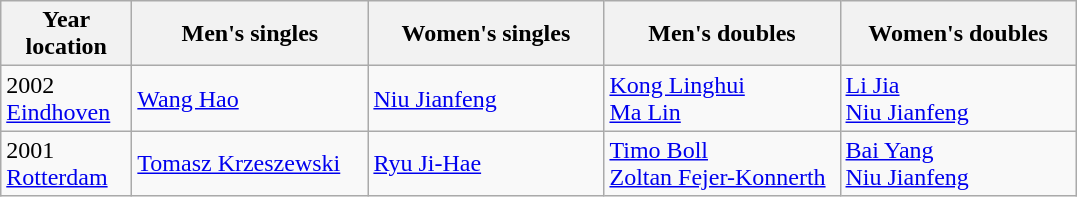<table class="wikitable">
<tr>
<th width="80">Year <br> location</th>
<th style="width:150px;">Men's singles</th>
<th style="width:150px;">Women's singles</th>
<th style="width:150px;">Men's doubles</th>
<th style="width:150px;">Women's doubles</th>
</tr>
<tr>
<td>2002<br> <a href='#'>Eindhoven</a></td>
<td> <a href='#'>Wang Hao</a></td>
<td> <a href='#'>Niu Jianfeng</a></td>
<td> <a href='#'>Kong Linghui</a> <br>  <a href='#'>Ma Lin</a></td>
<td> <a href='#'>Li Jia</a> <br>  <a href='#'>Niu Jianfeng</a></td>
</tr>
<tr>
<td>2001<br> <a href='#'>Rotterdam</a></td>
<td> <a href='#'>Tomasz Krzeszewski</a></td>
<td> <a href='#'>Ryu Ji-Hae</a></td>
<td> <a href='#'>Timo Boll</a> <br>  <a href='#'>Zoltan Fejer-Konnerth</a></td>
<td> <a href='#'>Bai Yang</a> <br>  <a href='#'>Niu Jianfeng</a></td>
</tr>
</table>
